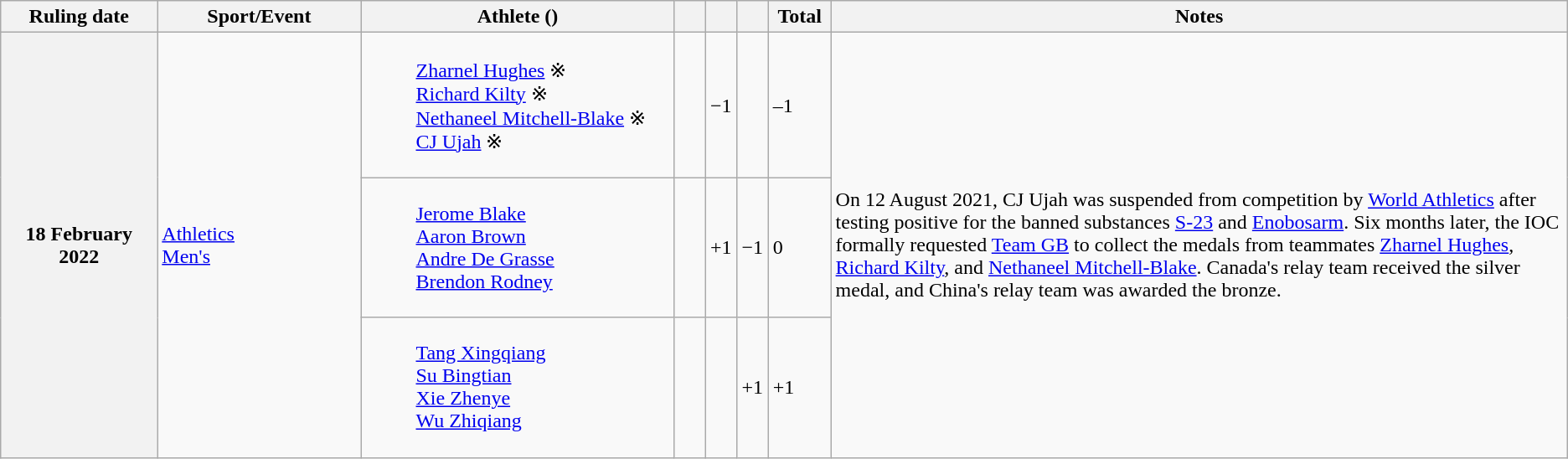<table class="wikitable plainrowheaders">
<tr>
<th scope="col" align="center" style="width:10%">Ruling date</th>
<th scope="col" align="center" style="width:13%">Sport/Event</th>
<th scope="col" align="center" style="width:20%">Athlete ()</th>
<th scope="col" align="center" style="width:2%"></th>
<th scope="col" align="center" style="width:2%"></th>
<th scope="col" align="center" style="width:2%"></th>
<th scope="col" align="center" style="width:4%">Total</th>
<th scope="col" align="center" class="unsortable" style="width:50%">Notes</th>
</tr>
<tr>
<th scope="row" rowspan=3>18 February 2022</th>
<td rowspan=3><a href='#'>Athletics</a><br><a href='#'>Men's </a></td>
<td style="width:10px; text-align:left;" style="background-color: #F7D9D3;"><dl><dd><span><a href='#'>Zharnel Hughes</a> ※<br><a href='#'>Richard Kilty</a> ※<br><a href='#'>Nethaneel Mitchell-Blake</a> ※<br><a href='#'>CJ Ujah</a> ※</span></dd></dl></td>
<td></td>
<td>−1</td>
<td></td>
<td>–1</td>
<td rowspan=3 style="text-align:left;">On 12 August 2021, CJ Ujah was suspended from competition by <a href='#'>World Athletics</a> after testing positive for the banned substances <a href='#'>S-23</a> and <a href='#'>Enobosarm</a>. Six months later,  the IOC formally requested <a href='#'>Team GB</a> to collect the medals from teammates <a href='#'>Zharnel Hughes</a>, <a href='#'>Richard Kilty</a>, and <a href='#'>Nethaneel Mitchell-Blake</a>. Canada's relay team received the silver medal, and China's relay team was awarded the bronze.</td>
</tr>
<tr>
<td align=left><dl><dd><span><a href='#'>Jerome Blake</a><br><a href='#'>Aaron Brown</a><br><a href='#'>Andre De Grasse</a><br><a href='#'>Brendon Rodney</a></span></dd></dl></td>
<td></td>
<td>+1</td>
<td>−1</td>
<td>0</td>
</tr>
<tr>
<td align=left><dl><dd><span><a href='#'>Tang Xingqiang</a><br><a href='#'>Su Bingtian</a><br><a href='#'>Xie Zhenye</a><br><a href='#'>Wu Zhiqiang</a></span></dd></dl></td>
<td></td>
<td></td>
<td>+1</td>
<td>+1</td>
</tr>
</table>
